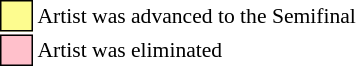<table class="toccolours" style="font-size: 90%; white-space: nowrap">
<tr>
<td style="background:#fdfc8f; border:1px solid black">     </td>
<td>Artist was advanced to the Semifinal</td>
</tr>
<tr>
<td style="background:pink; border:1px solid black">     </td>
<td>Artist was eliminated</td>
</tr>
</table>
